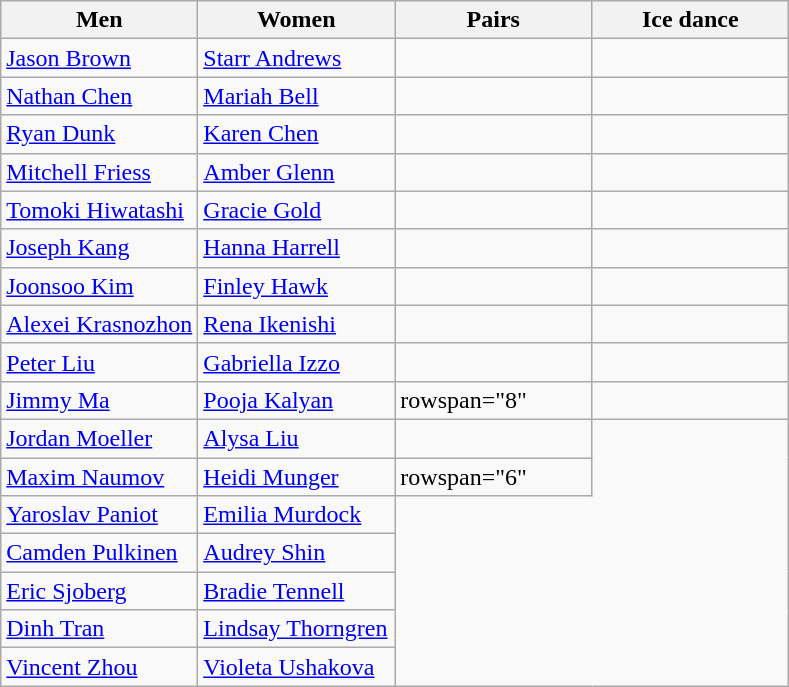<table class="wikitable unsortable" style="text-align:left;">
<tr>
<th scope="col" style="width:25%">Men</th>
<th scope="col" style="width:25%">Women</th>
<th scope="col" style="width:25%">Pairs</th>
<th scope="col" style="width:25%">Ice dance</th>
</tr>
<tr>
<td><a href='#'>Jason Brown</a></td>
<td><a href='#'>Starr Andrews</a></td>
<td></td>
<td></td>
</tr>
<tr>
<td><a href='#'>Nathan Chen</a></td>
<td><a href='#'>Mariah Bell</a></td>
<td></td>
<td></td>
</tr>
<tr>
<td><a href='#'>Ryan Dunk</a></td>
<td><a href='#'>Karen Chen</a></td>
<td></td>
<td></td>
</tr>
<tr>
<td><a href='#'>Mitchell Friess</a></td>
<td><a href='#'>Amber Glenn</a></td>
<td></td>
<td></td>
</tr>
<tr>
<td><a href='#'>Tomoki Hiwatashi</a></td>
<td><a href='#'>Gracie Gold</a></td>
<td></td>
<td></td>
</tr>
<tr>
<td><a href='#'>Joseph Kang</a></td>
<td><a href='#'>Hanna Harrell</a></td>
<td></td>
<td></td>
</tr>
<tr>
<td><a href='#'>Joonsoo Kim</a></td>
<td><a href='#'>Finley Hawk</a></td>
<td></td>
<td></td>
</tr>
<tr>
<td><a href='#'>Alexei Krasnozhon</a></td>
<td><a href='#'>Rena Ikenishi</a></td>
<td></td>
<td></td>
</tr>
<tr>
<td><a href='#'>Peter Liu</a></td>
<td><a href='#'>Gabriella Izzo</a></td>
<td></td>
<td></td>
</tr>
<tr>
<td><a href='#'>Jimmy Ma</a></td>
<td><a href='#'>Pooja Kalyan</a></td>
<td>rowspan="8" </td>
<td></td>
</tr>
<tr>
<td><a href='#'>Jordan Moeller</a></td>
<td><a href='#'>Alysa Liu</a></td>
<td></td>
</tr>
<tr>
<td><a href='#'>Maxim Naumov</a></td>
<td><a href='#'>Heidi Munger</a></td>
<td>rowspan="6" </td>
</tr>
<tr>
<td><a href='#'>Yaroslav Paniot</a></td>
<td><a href='#'>Emilia Murdock</a></td>
</tr>
<tr>
<td><a href='#'>Camden Pulkinen</a></td>
<td><a href='#'>Audrey Shin</a></td>
</tr>
<tr>
<td><a href='#'>Eric Sjoberg</a></td>
<td><a href='#'>Bradie Tennell</a></td>
</tr>
<tr>
<td><a href='#'>Dinh Tran</a></td>
<td><a href='#'>Lindsay Thorngren</a></td>
</tr>
<tr>
<td><a href='#'>Vincent Zhou</a></td>
<td><a href='#'>Violeta Ushakova</a></td>
</tr>
</table>
